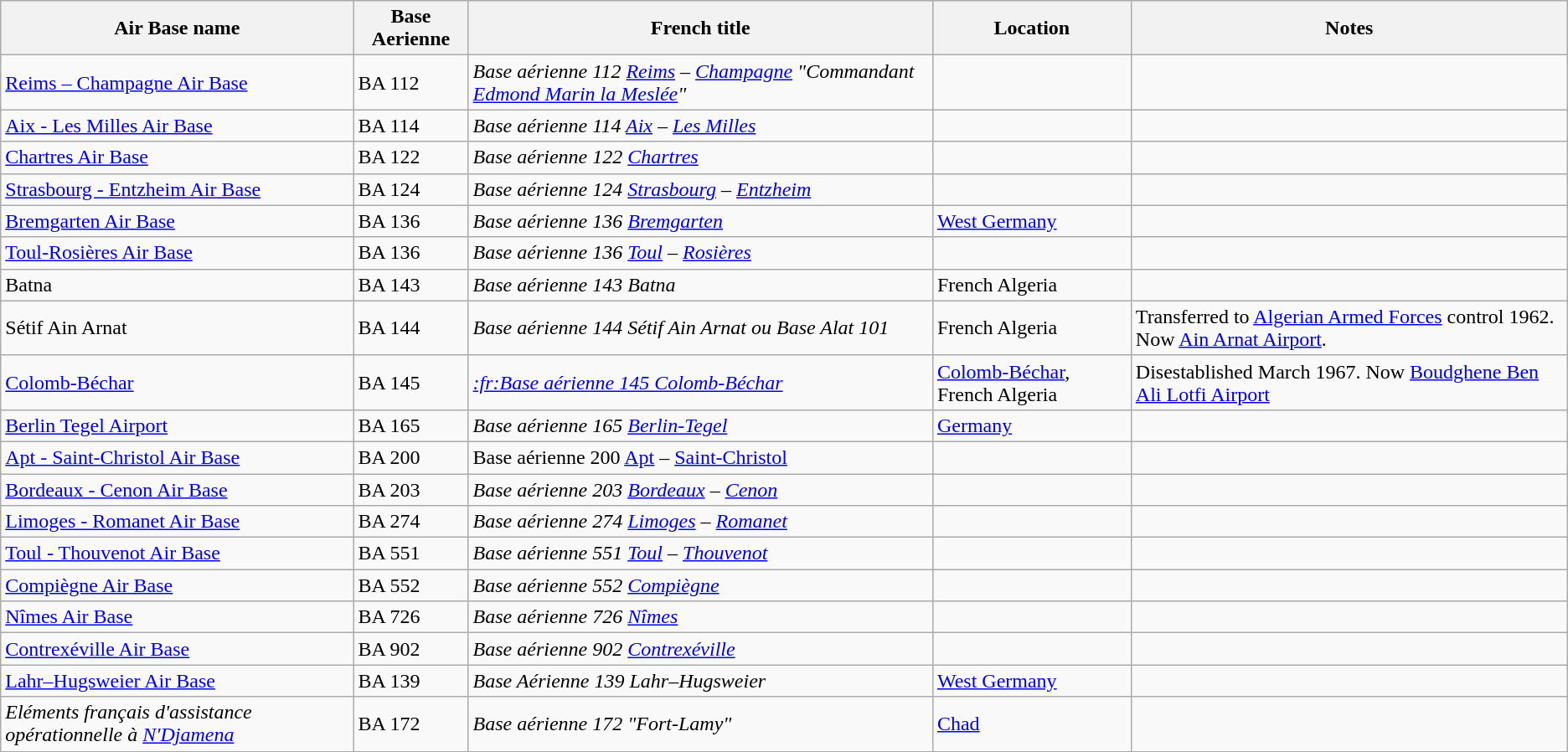<table class="wikitable sortable">
<tr align=center>
<th align=center style="text-align: center;">Air Base name</th>
<th class="unsortable">Base Aerienne</th>
<th class="unsortable">French title</th>
<th>Location</th>
<th class="unsortable">Notes</th>
</tr>
<tr>
<td><a href='#'>Reims – Champagne Air Base</a></td>
<td>BA 112</td>
<td><em>Base aérienne 112 <a href='#'>Reims</a> – <a href='#'>Champagne</a> "Commandant <a href='#'>Edmond Marin la Meslée</a>"</em></td>
<td></td>
</tr>
<tr>
<td><a href='#'>Aix - Les Milles Air Base</a></td>
<td>  BA 114</td>
<td><em>Base aérienne 114 <a href='#'>Aix</a> – <a href='#'>Les Milles</a></em></td>
<td></td>
<td></td>
</tr>
<tr>
<td><a href='#'>Chartres Air Base</a></td>
<td>BA 122</td>
<td><em>Base aérienne 122 <a href='#'>Chartres</a></em></td>
<td></td>
<td></td>
</tr>
<tr>
<td><a href='#'>Strasbourg - Entzheim Air Base</a></td>
<td> BA 124</td>
<td><em>Base aérienne 124 <a href='#'>Strasbourg</a> – <a href='#'>Entzheim</a></em></td>
<td></td>
<td></td>
</tr>
<tr>
<td><a href='#'>Bremgarten Air Base</a></td>
<td> BA 136</td>
<td><em>Base aérienne 136 <a href='#'>Bremgarten</a></em></td>
<td><a href='#'>West Germany</a></td>
<td></td>
</tr>
<tr>
<td><a href='#'>Toul-Rosières Air Base</a></td>
<td> BA 136</td>
<td><em>Base aérienne 136 <a href='#'>Toul</a> – <a href='#'>Rosières</a></em></td>
<td></td>
<td></td>
</tr>
<tr>
<td>Batna</td>
<td> BA 143</td>
<td><em>Base aérienne 143 Batna</em></td>
<td> French Algeria</td>
<td></td>
</tr>
<tr>
<td> Sétif Ain Arnat</td>
<td> BA 144</td>
<td><em>Base aérienne 144 Sétif Ain Arnat ou Base Alat 101</em></td>
<td> French Algeria</td>
<td> Transferred to <a href='#'>Algerian Armed Forces</a> control 1962. Now <a href='#'>Ain Arnat Airport</a>.</td>
</tr>
<tr>
<td><a href='#'>Colomb-Béchar</a></td>
<td> BA 145</td>
<td><em><a href='#'>:fr:Base aérienne 145 Colomb-Béchar</a></em></td>
<td> <a href='#'>Colomb-Béchar</a>, French Algeria</td>
<td> Disestablished March 1967. Now <a href='#'>Boudghene Ben Ali Lotfi Airport</a></td>
</tr>
<tr>
<td><a href='#'>Berlin Tegel Airport</a></td>
<td> BA 165</td>
<td> <em>Base aérienne 165 <a href='#'>Berlin-Tegel</a></em></td>
<td> <a href='#'>Germany</a></td>
<td></td>
</tr>
<tr>
<td><a href='#'>Apt - Saint-Christol Air Base</a></td>
<td>BA 200</td>
<td>Base aérienne 200 <a href='#'>Apt</a> – <a href='#'>Saint-Christol</a></td>
<td></td>
<td></td>
</tr>
<tr>
<td><a href='#'>Bordeaux - Cenon Air Base</a></td>
<td> BA 203</td>
<td> <em>Base aérienne 203 <a href='#'>Bordeaux</a> – <a href='#'>Cenon</a></em></td>
<td></td>
<td></td>
</tr>
<tr>
<td><a href='#'>Limoges - Romanet Air Base</a></td>
<td> BA 274</td>
<td> <em>Base aérienne 274 <a href='#'>Limoges</a> – <a href='#'>Romanet</a></em></td>
<td></td>
<td></td>
</tr>
<tr>
<td><a href='#'>Toul - Thouvenot Air Base</a></td>
<td> BA 551</td>
<td> <em>Base aérienne 551 <a href='#'>Toul</a> – <a href='#'>Thouvenot</a></em></td>
<td></td>
<td></td>
</tr>
<tr>
<td><a href='#'>Compiègne Air Base</a></td>
<td> BA 552</td>
<td><em>Base aérienne 552 <a href='#'>Compiègne</a></em></td>
<td></td>
<td></td>
</tr>
<tr>
<td><a href='#'>Nîmes Air Base</a></td>
<td> BA 726</td>
<td><em>Base aérienne 726 <a href='#'>Nîmes</a></em></td>
<td></td>
<td></td>
</tr>
<tr>
<td><a href='#'>Contrexéville Air Base</a></td>
<td>BA 902</td>
<td><em>Base aérienne 902 <a href='#'>Contrexéville</a></em></td>
<td></td>
<td></td>
</tr>
<tr>
<td><a href='#'>Lahr–Hugsweier Air Base</a></td>
<td>BA 139</td>
<td><em>Base Aérienne 139 Lahr–Hugsweier</em></td>
<td><a href='#'>West Germany</a></td>
<td></td>
</tr>
<tr>
<td><em>Eléments français d'assistance opérationnelle à <a href='#'>N'Djamena</a></em></td>
<td>BA 172</td>
<td><em>Base aérienne 172 "Fort-Lamy"</em></td>
<td><a href='#'>Chad</a></td>
<td></td>
</tr>
</table>
